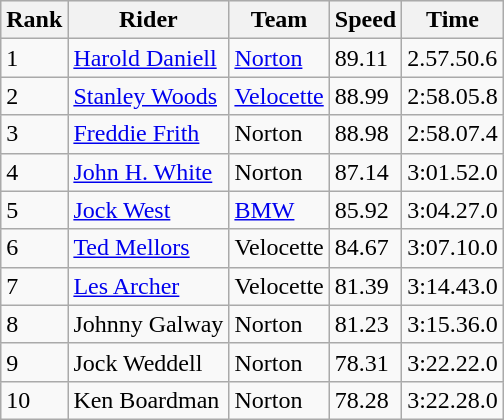<table class="wikitable">
<tr style="background:#efefef;">
<th>Rank</th>
<th>Rider</th>
<th>Team</th>
<th>Speed</th>
<th>Time</th>
</tr>
<tr>
<td>1</td>
<td> <a href='#'>Harold Daniell</a></td>
<td><a href='#'>Norton</a></td>
<td>89.11</td>
<td>2.57.50.6</td>
</tr>
<tr>
<td>2</td>
<td> <a href='#'>Stanley Woods</a></td>
<td><a href='#'>Velocette</a></td>
<td>88.99</td>
<td>2:58.05.8</td>
</tr>
<tr>
<td>3</td>
<td> <a href='#'>Freddie Frith</a></td>
<td>Norton</td>
<td>88.98</td>
<td>2:58.07.4</td>
</tr>
<tr>
<td>4</td>
<td> <a href='#'>John H. White</a></td>
<td>Norton</td>
<td>87.14</td>
<td>3:01.52.0</td>
</tr>
<tr>
<td>5</td>
<td> <a href='#'>Jock West</a></td>
<td><a href='#'>BMW</a></td>
<td>85.92</td>
<td>3:04.27.0</td>
</tr>
<tr>
<td>6</td>
<td> <a href='#'>Ted Mellors</a></td>
<td>Velocette</td>
<td>84.67</td>
<td>3:07.10.0</td>
</tr>
<tr>
<td>7</td>
<td> <a href='#'>Les Archer</a></td>
<td>Velocette</td>
<td>81.39</td>
<td>3:14.43.0</td>
</tr>
<tr>
<td>8</td>
<td> Johnny Galway</td>
<td>Norton</td>
<td>81.23</td>
<td>3:15.36.0</td>
</tr>
<tr>
<td>9</td>
<td> Jock Weddell</td>
<td>Norton</td>
<td>78.31</td>
<td>3:22.22.0</td>
</tr>
<tr>
<td>10</td>
<td> Ken Boardman</td>
<td>Norton</td>
<td>78.28</td>
<td>3:22.28.0</td>
</tr>
</table>
